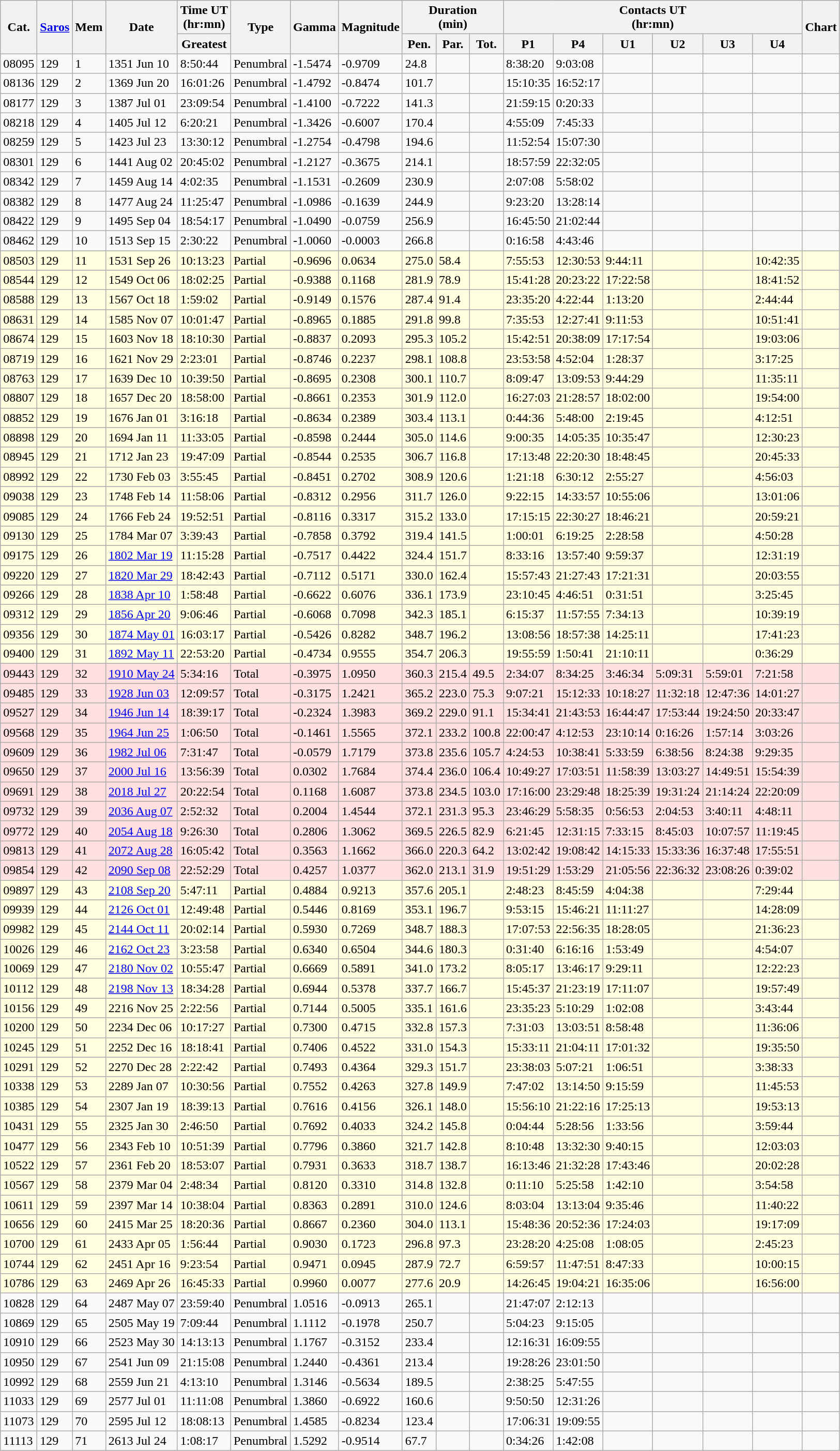<table class=wikitable>
<tr>
<th rowspan=2>Cat.</th>
<th rowspan=2><a href='#'>Saros</a></th>
<th rowspan=2>Mem</th>
<th rowspan=2>Date</th>
<th>Time UT<br>(hr:mn)</th>
<th rowspan=2>Type</th>
<th rowspan=2>Gamma</th>
<th rowspan=2>Magnitude</th>
<th colspan=3>Duration<br>(min)</th>
<th colspan=6>Contacts UT<br>(hr:mn)</th>
<th rowspan=2>Chart</th>
</tr>
<tr>
<th>Greatest</th>
<th>Pen.</th>
<th>Par.</th>
<th>Tot.</th>
<th>P1</th>
<th>P4</th>
<th>U1</th>
<th>U2</th>
<th>U3</th>
<th>U4</th>
</tr>
<tr>
<td>08095</td>
<td>129</td>
<td>1</td>
<td>1351 Jun 10</td>
<td>8:50:44</td>
<td>Penumbral</td>
<td>-1.5474</td>
<td>-0.9709</td>
<td>24.8</td>
<td></td>
<td></td>
<td>8:38:20</td>
<td>9:03:08</td>
<td></td>
<td></td>
<td></td>
<td></td>
<td></td>
</tr>
<tr>
<td>08136</td>
<td>129</td>
<td>2</td>
<td>1369 Jun 20</td>
<td>16:01:26</td>
<td>Penumbral</td>
<td>-1.4792</td>
<td>-0.8474</td>
<td>101.7</td>
<td></td>
<td></td>
<td>15:10:35</td>
<td>16:52:17</td>
<td></td>
<td></td>
<td></td>
<td></td>
<td></td>
</tr>
<tr>
<td>08177</td>
<td>129</td>
<td>3</td>
<td>1387 Jul 01</td>
<td>23:09:54</td>
<td>Penumbral</td>
<td>-1.4100</td>
<td>-0.7222</td>
<td>141.3</td>
<td></td>
<td></td>
<td>21:59:15</td>
<td>0:20:33</td>
<td></td>
<td></td>
<td></td>
<td></td>
<td></td>
</tr>
<tr>
<td>08218</td>
<td>129</td>
<td>4</td>
<td>1405 Jul 12</td>
<td>6:20:21</td>
<td>Penumbral</td>
<td>-1.3426</td>
<td>-0.6007</td>
<td>170.4</td>
<td></td>
<td></td>
<td>4:55:09</td>
<td>7:45:33</td>
<td></td>
<td></td>
<td></td>
<td></td>
<td></td>
</tr>
<tr>
<td>08259</td>
<td>129</td>
<td>5</td>
<td>1423 Jul 23</td>
<td>13:30:12</td>
<td>Penumbral</td>
<td>-1.2754</td>
<td>-0.4798</td>
<td>194.6</td>
<td></td>
<td></td>
<td>11:52:54</td>
<td>15:07:30</td>
<td></td>
<td></td>
<td></td>
<td></td>
<td></td>
</tr>
<tr>
<td>08301</td>
<td>129</td>
<td>6</td>
<td>1441 Aug 02</td>
<td>20:45:02</td>
<td>Penumbral</td>
<td>-1.2127</td>
<td>-0.3675</td>
<td>214.1</td>
<td></td>
<td></td>
<td>18:57:59</td>
<td>22:32:05</td>
<td></td>
<td></td>
<td></td>
<td></td>
<td></td>
</tr>
<tr>
<td>08342</td>
<td>129</td>
<td>7</td>
<td>1459 Aug 14</td>
<td>4:02:35</td>
<td>Penumbral</td>
<td>-1.1531</td>
<td>-0.2609</td>
<td>230.9</td>
<td></td>
<td></td>
<td>2:07:08</td>
<td>5:58:02</td>
<td></td>
<td></td>
<td></td>
<td></td>
<td></td>
</tr>
<tr>
<td>08382</td>
<td>129</td>
<td>8</td>
<td>1477 Aug 24</td>
<td>11:25:47</td>
<td>Penumbral</td>
<td>-1.0986</td>
<td>-0.1639</td>
<td>244.9</td>
<td></td>
<td></td>
<td>9:23:20</td>
<td>13:28:14</td>
<td></td>
<td></td>
<td></td>
<td></td>
<td></td>
</tr>
<tr>
<td>08422</td>
<td>129</td>
<td>9</td>
<td>1495 Sep 04</td>
<td>18:54:17</td>
<td>Penumbral</td>
<td>-1.0490</td>
<td>-0.0759</td>
<td>256.9</td>
<td></td>
<td></td>
<td>16:45:50</td>
<td>21:02:44</td>
<td></td>
<td></td>
<td></td>
<td></td>
<td></td>
</tr>
<tr>
<td>08462</td>
<td>129</td>
<td>10</td>
<td>1513 Sep 15</td>
<td>2:30:22</td>
<td>Penumbral</td>
<td>-1.0060</td>
<td>-0.0003</td>
<td>266.8</td>
<td></td>
<td></td>
<td>0:16:58</td>
<td>4:43:46</td>
<td></td>
<td></td>
<td></td>
<td></td>
<td></td>
</tr>
<tr bgcolor=#ffffe0>
<td>08503</td>
<td>129</td>
<td>11</td>
<td>1531 Sep 26</td>
<td>10:13:23</td>
<td>Partial</td>
<td>-0.9696</td>
<td>0.0634</td>
<td>275.0</td>
<td>58.4</td>
<td></td>
<td>7:55:53</td>
<td>12:30:53</td>
<td>9:44:11</td>
<td></td>
<td></td>
<td>10:42:35</td>
<td></td>
</tr>
<tr bgcolor=#ffffe0>
<td>08544</td>
<td>129</td>
<td>12</td>
<td>1549 Oct 06</td>
<td>18:02:25</td>
<td>Partial</td>
<td>-0.9388</td>
<td>0.1168</td>
<td>281.9</td>
<td>78.9</td>
<td></td>
<td>15:41:28</td>
<td>20:23:22</td>
<td>17:22:58</td>
<td></td>
<td></td>
<td>18:41:52</td>
<td></td>
</tr>
<tr bgcolor=#ffffe0>
<td>08588</td>
<td>129</td>
<td>13</td>
<td>1567 Oct 18</td>
<td>1:59:02</td>
<td>Partial</td>
<td>-0.9149</td>
<td>0.1576</td>
<td>287.4</td>
<td>91.4</td>
<td></td>
<td>23:35:20</td>
<td>4:22:44</td>
<td>1:13:20</td>
<td></td>
<td></td>
<td>2:44:44</td>
<td></td>
</tr>
<tr bgcolor=#ffffe0>
<td>08631</td>
<td>129</td>
<td>14</td>
<td>1585 Nov 07</td>
<td>10:01:47</td>
<td>Partial</td>
<td>-0.8965</td>
<td>0.1885</td>
<td>291.8</td>
<td>99.8</td>
<td></td>
<td>7:35:53</td>
<td>12:27:41</td>
<td>9:11:53</td>
<td></td>
<td></td>
<td>10:51:41</td>
<td></td>
</tr>
<tr bgcolor=#ffffe0>
<td>08674</td>
<td>129</td>
<td>15</td>
<td>1603 Nov 18</td>
<td>18:10:30</td>
<td>Partial</td>
<td>-0.8837</td>
<td>0.2093</td>
<td>295.3</td>
<td>105.2</td>
<td></td>
<td>15:42:51</td>
<td>20:38:09</td>
<td>17:17:54</td>
<td></td>
<td></td>
<td>19:03:06</td>
<td></td>
</tr>
<tr bgcolor=#ffffe0>
<td>08719</td>
<td>129</td>
<td>16</td>
<td>1621 Nov 29</td>
<td>2:23:01</td>
<td>Partial</td>
<td>-0.8746</td>
<td>0.2237</td>
<td>298.1</td>
<td>108.8</td>
<td></td>
<td>23:53:58</td>
<td>4:52:04</td>
<td>1:28:37</td>
<td></td>
<td></td>
<td>3:17:25</td>
<td></td>
</tr>
<tr bgcolor=#ffffe0>
<td>08763</td>
<td>129</td>
<td>17</td>
<td>1639 Dec 10</td>
<td>10:39:50</td>
<td>Partial</td>
<td>-0.8695</td>
<td>0.2308</td>
<td>300.1</td>
<td>110.7</td>
<td></td>
<td>8:09:47</td>
<td>13:09:53</td>
<td>9:44:29</td>
<td></td>
<td></td>
<td>11:35:11</td>
<td></td>
</tr>
<tr bgcolor=#ffffe0>
<td>08807</td>
<td>129</td>
<td>18</td>
<td>1657 Dec 20</td>
<td>18:58:00</td>
<td>Partial</td>
<td>-0.8661</td>
<td>0.2353</td>
<td>301.9</td>
<td>112.0</td>
<td></td>
<td>16:27:03</td>
<td>21:28:57</td>
<td>18:02:00</td>
<td></td>
<td></td>
<td>19:54:00</td>
<td></td>
</tr>
<tr bgcolor=#ffffe0>
<td>08852</td>
<td>129</td>
<td>19</td>
<td>1676 Jan 01</td>
<td>3:16:18</td>
<td>Partial</td>
<td>-0.8634</td>
<td>0.2389</td>
<td>303.4</td>
<td>113.1</td>
<td></td>
<td>0:44:36</td>
<td>5:48:00</td>
<td>2:19:45</td>
<td></td>
<td></td>
<td>4:12:51</td>
<td></td>
</tr>
<tr bgcolor=#ffffe0>
<td>08898</td>
<td>129</td>
<td>20</td>
<td>1694 Jan 11</td>
<td>11:33:05</td>
<td>Partial</td>
<td>-0.8598</td>
<td>0.2444</td>
<td>305.0</td>
<td>114.6</td>
<td></td>
<td>9:00:35</td>
<td>14:05:35</td>
<td>10:35:47</td>
<td></td>
<td></td>
<td>12:30:23</td>
<td></td>
</tr>
<tr bgcolor=#ffffe0>
<td>08945</td>
<td>129</td>
<td>21</td>
<td>1712 Jan 23</td>
<td>19:47:09</td>
<td>Partial</td>
<td>-0.8544</td>
<td>0.2535</td>
<td>306.7</td>
<td>116.8</td>
<td></td>
<td>17:13:48</td>
<td>22:20:30</td>
<td>18:48:45</td>
<td></td>
<td></td>
<td>20:45:33</td>
<td></td>
</tr>
<tr bgcolor=#ffffe0>
<td>08992</td>
<td>129</td>
<td>22</td>
<td>1730 Feb 03</td>
<td>3:55:45</td>
<td>Partial</td>
<td>-0.8451</td>
<td>0.2702</td>
<td>308.9</td>
<td>120.6</td>
<td></td>
<td>1:21:18</td>
<td>6:30:12</td>
<td>2:55:27</td>
<td></td>
<td></td>
<td>4:56:03</td>
<td></td>
</tr>
<tr bgcolor=#ffffe0>
<td>09038</td>
<td>129</td>
<td>23</td>
<td>1748 Feb 14</td>
<td>11:58:06</td>
<td>Partial</td>
<td>-0.8312</td>
<td>0.2956</td>
<td>311.7</td>
<td>126.0</td>
<td></td>
<td>9:22:15</td>
<td>14:33:57</td>
<td>10:55:06</td>
<td></td>
<td></td>
<td>13:01:06</td>
<td></td>
</tr>
<tr bgcolor=#ffffe0>
<td>09085</td>
<td>129</td>
<td>24</td>
<td>1766 Feb 24</td>
<td>19:52:51</td>
<td>Partial</td>
<td>-0.8116</td>
<td>0.3317</td>
<td>315.2</td>
<td>133.0</td>
<td></td>
<td>17:15:15</td>
<td>22:30:27</td>
<td>18:46:21</td>
<td></td>
<td></td>
<td>20:59:21</td>
<td></td>
</tr>
<tr bgcolor=#ffffe0>
<td>09130</td>
<td>129</td>
<td>25</td>
<td>1784 Mar 07</td>
<td>3:39:43</td>
<td>Partial</td>
<td>-0.7858</td>
<td>0.3792</td>
<td>319.4</td>
<td>141.5</td>
<td></td>
<td>1:00:01</td>
<td>6:19:25</td>
<td>2:28:58</td>
<td></td>
<td></td>
<td>4:50:28</td>
<td></td>
</tr>
<tr bgcolor=#ffffe0>
<td>09175</td>
<td>129</td>
<td>26</td>
<td><a href='#'>1802 Mar 19</a></td>
<td>11:15:28</td>
<td>Partial</td>
<td>-0.7517</td>
<td>0.4422</td>
<td>324.4</td>
<td>151.7</td>
<td></td>
<td>8:33:16</td>
<td>13:57:40</td>
<td>9:59:37</td>
<td></td>
<td></td>
<td>12:31:19</td>
<td></td>
</tr>
<tr bgcolor=#ffffe0>
<td>09220</td>
<td>129</td>
<td>27</td>
<td><a href='#'>1820 Mar 29</a></td>
<td>18:42:43</td>
<td>Partial</td>
<td>-0.7112</td>
<td>0.5171</td>
<td>330.0</td>
<td>162.4</td>
<td></td>
<td>15:57:43</td>
<td>21:27:43</td>
<td>17:21:31</td>
<td></td>
<td></td>
<td>20:03:55</td>
<td></td>
</tr>
<tr bgcolor=#ffffe0>
<td>09266</td>
<td>129</td>
<td>28</td>
<td><a href='#'>1838 Apr 10</a></td>
<td>1:58:48</td>
<td>Partial</td>
<td>-0.6622</td>
<td>0.6076</td>
<td>336.1</td>
<td>173.9</td>
<td></td>
<td>23:10:45</td>
<td>4:46:51</td>
<td>0:31:51</td>
<td></td>
<td></td>
<td>3:25:45</td>
<td></td>
</tr>
<tr bgcolor=#ffffe0>
<td>09312</td>
<td>129</td>
<td>29</td>
<td><a href='#'>1856 Apr 20</a></td>
<td>9:06:46</td>
<td>Partial</td>
<td>-0.6068</td>
<td>0.7098</td>
<td>342.3</td>
<td>185.1</td>
<td></td>
<td>6:15:37</td>
<td>11:57:55</td>
<td>7:34:13</td>
<td></td>
<td></td>
<td>10:39:19</td>
<td></td>
</tr>
<tr bgcolor=#ffffe0>
<td>09356</td>
<td>129</td>
<td>30</td>
<td><a href='#'>1874 May 01</a></td>
<td>16:03:17</td>
<td>Partial</td>
<td>-0.5426</td>
<td>0.8282</td>
<td>348.7</td>
<td>196.2</td>
<td></td>
<td>13:08:56</td>
<td>18:57:38</td>
<td>14:25:11</td>
<td></td>
<td></td>
<td>17:41:23</td>
<td></td>
</tr>
<tr bgcolor=#ffffe0>
<td>09400</td>
<td>129</td>
<td>31</td>
<td><a href='#'>1892 May 11</a></td>
<td>22:53:20</td>
<td>Partial</td>
<td>-0.4734</td>
<td>0.9555</td>
<td>354.7</td>
<td>206.3</td>
<td></td>
<td>19:55:59</td>
<td>1:50:41</td>
<td>21:10:11</td>
<td></td>
<td></td>
<td>0:36:29</td>
<td></td>
</tr>
<tr bgcolor=#ffe0e0>
<td>09443</td>
<td>129</td>
<td>32</td>
<td><a href='#'>1910 May 24</a></td>
<td>5:34:16</td>
<td>Total</td>
<td>-0.3975</td>
<td>1.0950</td>
<td>360.3</td>
<td>215.4</td>
<td>49.5</td>
<td>2:34:07</td>
<td>8:34:25</td>
<td>3:46:34</td>
<td>5:09:31</td>
<td>5:59:01</td>
<td>7:21:58</td>
<td></td>
</tr>
<tr bgcolor=#ffe0e0>
<td>09485</td>
<td>129</td>
<td>33</td>
<td><a href='#'>1928 Jun 03</a></td>
<td>12:09:57</td>
<td>Total</td>
<td>-0.3175</td>
<td>1.2421</td>
<td>365.2</td>
<td>223.0</td>
<td>75.3</td>
<td>9:07:21</td>
<td>15:12:33</td>
<td>10:18:27</td>
<td>11:32:18</td>
<td>12:47:36</td>
<td>14:01:27</td>
<td></td>
</tr>
<tr bgcolor=#ffe0e0>
<td>09527</td>
<td>129</td>
<td>34</td>
<td><a href='#'>1946 Jun 14</a></td>
<td>18:39:17</td>
<td>Total</td>
<td>-0.2324</td>
<td>1.3983</td>
<td>369.2</td>
<td>229.0</td>
<td>91.1</td>
<td>15:34:41</td>
<td>21:43:53</td>
<td>16:44:47</td>
<td>17:53:44</td>
<td>19:24:50</td>
<td>20:33:47</td>
<td></td>
</tr>
<tr bgcolor=#ffe0e0>
<td>09568</td>
<td>129</td>
<td>35</td>
<td><a href='#'>1964 Jun 25</a></td>
<td>1:06:50</td>
<td>Total</td>
<td>-0.1461</td>
<td>1.5565</td>
<td>372.1</td>
<td>233.2</td>
<td>100.8</td>
<td>22:00:47</td>
<td>4:12:53</td>
<td>23:10:14</td>
<td>0:16:26</td>
<td>1:57:14</td>
<td>3:03:26</td>
<td></td>
</tr>
<tr bgcolor=#ffe0e0>
<td>09609</td>
<td>129</td>
<td>36</td>
<td><a href='#'>1982 Jul 06</a></td>
<td>7:31:47</td>
<td>Total</td>
<td>-0.0579</td>
<td>1.7179</td>
<td>373.8</td>
<td>235.6</td>
<td>105.7</td>
<td>4:24:53</td>
<td>10:38:41</td>
<td>5:33:59</td>
<td>6:38:56</td>
<td>8:24:38</td>
<td>9:29:35</td>
<td></td>
</tr>
<tr bgcolor=#ffe0e0>
<td>09650</td>
<td>129</td>
<td>37</td>
<td><a href='#'>2000 Jul 16</a></td>
<td>13:56:39</td>
<td>Total</td>
<td>0.0302</td>
<td>1.7684</td>
<td>374.4</td>
<td>236.0</td>
<td>106.4</td>
<td>10:49:27</td>
<td>17:03:51</td>
<td>11:58:39</td>
<td>13:03:27</td>
<td>14:49:51</td>
<td>15:54:39</td>
<td></td>
</tr>
<tr bgcolor=#ffe0e0>
<td>09691</td>
<td>129</td>
<td>38</td>
<td><a href='#'>2018 Jul 27</a></td>
<td>20:22:54</td>
<td>Total</td>
<td>0.1168</td>
<td>1.6087</td>
<td>373.8</td>
<td>234.5</td>
<td>103.0</td>
<td>17:16:00</td>
<td>23:29:48</td>
<td>18:25:39</td>
<td>19:31:24</td>
<td>21:14:24</td>
<td>22:20:09</td>
<td></td>
</tr>
<tr bgcolor=#ffe0e0>
<td>09732</td>
<td>129</td>
<td>39</td>
<td><a href='#'>2036 Aug 07</a></td>
<td>2:52:32</td>
<td>Total</td>
<td>0.2004</td>
<td>1.4544</td>
<td>372.1</td>
<td>231.3</td>
<td>95.3</td>
<td>23:46:29</td>
<td>5:58:35</td>
<td>0:56:53</td>
<td>2:04:53</td>
<td>3:40:11</td>
<td>4:48:11</td>
<td></td>
</tr>
<tr bgcolor=#ffe0e0>
<td>09772</td>
<td>129</td>
<td>40</td>
<td><a href='#'>2054 Aug 18</a></td>
<td>9:26:30</td>
<td>Total</td>
<td>0.2806</td>
<td>1.3062</td>
<td>369.5</td>
<td>226.5</td>
<td>82.9</td>
<td>6:21:45</td>
<td>12:31:15</td>
<td>7:33:15</td>
<td>8:45:03</td>
<td>10:07:57</td>
<td>11:19:45</td>
<td></td>
</tr>
<tr bgcolor=#ffe0e0>
<td>09813</td>
<td>129</td>
<td>41</td>
<td><a href='#'>2072 Aug 28</a></td>
<td>16:05:42</td>
<td>Total</td>
<td>0.3563</td>
<td>1.1662</td>
<td>366.0</td>
<td>220.3</td>
<td>64.2</td>
<td>13:02:42</td>
<td>19:08:42</td>
<td>14:15:33</td>
<td>15:33:36</td>
<td>16:37:48</td>
<td>17:55:51</td>
<td></td>
</tr>
<tr bgcolor=#ffe0e0>
<td>09854</td>
<td>129</td>
<td>42</td>
<td><a href='#'>2090 Sep 08</a></td>
<td>22:52:29</td>
<td>Total</td>
<td>0.4257</td>
<td>1.0377</td>
<td>362.0</td>
<td>213.1</td>
<td>31.9</td>
<td>19:51:29</td>
<td>1:53:29</td>
<td>21:05:56</td>
<td>22:36:32</td>
<td>23:08:26</td>
<td>0:39:02</td>
<td></td>
</tr>
<tr bgcolor=#ffffe0>
<td>09897</td>
<td>129</td>
<td>43</td>
<td><a href='#'>2108 Sep 20</a></td>
<td>5:47:11</td>
<td>Partial</td>
<td>0.4884</td>
<td>0.9213</td>
<td>357.6</td>
<td>205.1</td>
<td></td>
<td>2:48:23</td>
<td>8:45:59</td>
<td>4:04:38</td>
<td></td>
<td></td>
<td>7:29:44</td>
<td></td>
</tr>
<tr bgcolor=#ffffe0>
<td>09939</td>
<td>129</td>
<td>44</td>
<td><a href='#'>2126 Oct 01</a></td>
<td>12:49:48</td>
<td>Partial</td>
<td>0.5446</td>
<td>0.8169</td>
<td>353.1</td>
<td>196.7</td>
<td></td>
<td>9:53:15</td>
<td>15:46:21</td>
<td>11:11:27</td>
<td></td>
<td></td>
<td>14:28:09</td>
<td></td>
</tr>
<tr bgcolor=#ffffe0>
<td>09982</td>
<td>129</td>
<td>45</td>
<td><a href='#'>2144 Oct 11</a></td>
<td>20:02:14</td>
<td>Partial</td>
<td>0.5930</td>
<td>0.7269</td>
<td>348.7</td>
<td>188.3</td>
<td></td>
<td>17:07:53</td>
<td>22:56:35</td>
<td>18:28:05</td>
<td></td>
<td></td>
<td>21:36:23</td>
<td></td>
</tr>
<tr bgcolor=#ffffe0>
<td>10026</td>
<td>129</td>
<td>46</td>
<td><a href='#'>2162 Oct 23</a></td>
<td>3:23:58</td>
<td>Partial</td>
<td>0.6340</td>
<td>0.6504</td>
<td>344.6</td>
<td>180.3</td>
<td></td>
<td>0:31:40</td>
<td>6:16:16</td>
<td>1:53:49</td>
<td></td>
<td></td>
<td>4:54:07</td>
<td></td>
</tr>
<tr bgcolor=#ffffe0>
<td>10069</td>
<td>129</td>
<td>47</td>
<td><a href='#'>2180 Nov 02</a></td>
<td>10:55:47</td>
<td>Partial</td>
<td>0.6669</td>
<td>0.5891</td>
<td>341.0</td>
<td>173.2</td>
<td></td>
<td>8:05:17</td>
<td>13:46:17</td>
<td>9:29:11</td>
<td></td>
<td></td>
<td>12:22:23</td>
<td></td>
</tr>
<tr bgcolor=#ffffe0>
<td>10112</td>
<td>129</td>
<td>48</td>
<td><a href='#'>2198 Nov 13</a></td>
<td>18:34:28</td>
<td>Partial</td>
<td>0.6944</td>
<td>0.5378</td>
<td>337.7</td>
<td>166.7</td>
<td></td>
<td>15:45:37</td>
<td>21:23:19</td>
<td>17:11:07</td>
<td></td>
<td></td>
<td>19:57:49</td>
<td></td>
</tr>
<tr bgcolor=#ffffe0>
<td>10156</td>
<td>129</td>
<td>49</td>
<td>2216 Nov 25</td>
<td>2:22:56</td>
<td>Partial</td>
<td>0.7144</td>
<td>0.5005</td>
<td>335.1</td>
<td>161.6</td>
<td></td>
<td>23:35:23</td>
<td>5:10:29</td>
<td>1:02:08</td>
<td></td>
<td></td>
<td>3:43:44</td>
<td></td>
</tr>
<tr bgcolor=#ffffe0>
<td>10200</td>
<td>129</td>
<td>50</td>
<td>2234 Dec 06</td>
<td>10:17:27</td>
<td>Partial</td>
<td>0.7300</td>
<td>0.4715</td>
<td>332.8</td>
<td>157.3</td>
<td></td>
<td>7:31:03</td>
<td>13:03:51</td>
<td>8:58:48</td>
<td></td>
<td></td>
<td>11:36:06</td>
<td></td>
</tr>
<tr bgcolor=#ffffe0>
<td>10245</td>
<td>129</td>
<td>51</td>
<td>2252 Dec 16</td>
<td>18:18:41</td>
<td>Partial</td>
<td>0.7406</td>
<td>0.4522</td>
<td>331.0</td>
<td>154.3</td>
<td></td>
<td>15:33:11</td>
<td>21:04:11</td>
<td>17:01:32</td>
<td></td>
<td></td>
<td>19:35:50</td>
<td></td>
</tr>
<tr bgcolor=#ffffe0>
<td>10291</td>
<td>129</td>
<td>52</td>
<td>2270 Dec 28</td>
<td>2:22:42</td>
<td>Partial</td>
<td>0.7493</td>
<td>0.4364</td>
<td>329.3</td>
<td>151.7</td>
<td></td>
<td>23:38:03</td>
<td>5:07:21</td>
<td>1:06:51</td>
<td></td>
<td></td>
<td>3:38:33</td>
<td></td>
</tr>
<tr bgcolor=#ffffe0>
<td>10338</td>
<td>129</td>
<td>53</td>
<td>2289 Jan 07</td>
<td>10:30:56</td>
<td>Partial</td>
<td>0.7552</td>
<td>0.4263</td>
<td>327.8</td>
<td>149.9</td>
<td></td>
<td>7:47:02</td>
<td>13:14:50</td>
<td>9:15:59</td>
<td></td>
<td></td>
<td>11:45:53</td>
<td></td>
</tr>
<tr bgcolor=#ffffe0>
<td>10385</td>
<td>129</td>
<td>54</td>
<td>2307 Jan 19</td>
<td>18:39:13</td>
<td>Partial</td>
<td>0.7616</td>
<td>0.4156</td>
<td>326.1</td>
<td>148.0</td>
<td></td>
<td>15:56:10</td>
<td>21:22:16</td>
<td>17:25:13</td>
<td></td>
<td></td>
<td>19:53:13</td>
<td></td>
</tr>
<tr bgcolor=#ffffe0>
<td>10431</td>
<td>129</td>
<td>55</td>
<td>2325 Jan 30</td>
<td>2:46:50</td>
<td>Partial</td>
<td>0.7692</td>
<td>0.4033</td>
<td>324.2</td>
<td>145.8</td>
<td></td>
<td>0:04:44</td>
<td>5:28:56</td>
<td>1:33:56</td>
<td></td>
<td></td>
<td>3:59:44</td>
<td></td>
</tr>
<tr bgcolor=#ffffe0>
<td>10477</td>
<td>129</td>
<td>56</td>
<td>2343 Feb 10</td>
<td>10:51:39</td>
<td>Partial</td>
<td>0.7796</td>
<td>0.3860</td>
<td>321.7</td>
<td>142.8</td>
<td></td>
<td>8:10:48</td>
<td>13:32:30</td>
<td>9:40:15</td>
<td></td>
<td></td>
<td>12:03:03</td>
<td></td>
</tr>
<tr bgcolor=#ffffe0>
<td>10522</td>
<td>129</td>
<td>57</td>
<td>2361 Feb 20</td>
<td>18:53:07</td>
<td>Partial</td>
<td>0.7931</td>
<td>0.3633</td>
<td>318.7</td>
<td>138.7</td>
<td></td>
<td>16:13:46</td>
<td>21:32:28</td>
<td>17:43:46</td>
<td></td>
<td></td>
<td>20:02:28</td>
<td></td>
</tr>
<tr bgcolor=#ffffe0>
<td>10567</td>
<td>129</td>
<td>58</td>
<td>2379 Mar 04</td>
<td>2:48:34</td>
<td>Partial</td>
<td>0.8120</td>
<td>0.3310</td>
<td>314.8</td>
<td>132.8</td>
<td></td>
<td>0:11:10</td>
<td>5:25:58</td>
<td>1:42:10</td>
<td></td>
<td></td>
<td>3:54:58</td>
<td></td>
</tr>
<tr bgcolor=#ffffe0>
<td>10611</td>
<td>129</td>
<td>59</td>
<td>2397 Mar 14</td>
<td>10:38:04</td>
<td>Partial</td>
<td>0.8363</td>
<td>0.2891</td>
<td>310.0</td>
<td>124.6</td>
<td></td>
<td>8:03:04</td>
<td>13:13:04</td>
<td>9:35:46</td>
<td></td>
<td></td>
<td>11:40:22</td>
<td></td>
</tr>
<tr bgcolor=#ffffe0>
<td>10656</td>
<td>129</td>
<td>60</td>
<td>2415 Mar 25</td>
<td>18:20:36</td>
<td>Partial</td>
<td>0.8667</td>
<td>0.2360</td>
<td>304.0</td>
<td>113.1</td>
<td></td>
<td>15:48:36</td>
<td>20:52:36</td>
<td>17:24:03</td>
<td></td>
<td></td>
<td>19:17:09</td>
<td></td>
</tr>
<tr bgcolor=#ffffe0>
<td>10700</td>
<td>129</td>
<td>61</td>
<td>2433 Apr 05</td>
<td>1:56:44</td>
<td>Partial</td>
<td>0.9030</td>
<td>0.1723</td>
<td>296.8</td>
<td>97.3</td>
<td></td>
<td>23:28:20</td>
<td>4:25:08</td>
<td>1:08:05</td>
<td></td>
<td></td>
<td>2:45:23</td>
<td></td>
</tr>
<tr bgcolor=#ffffe0>
<td>10744</td>
<td>129</td>
<td>62</td>
<td>2451 Apr 16</td>
<td>9:23:54</td>
<td>Partial</td>
<td>0.9471</td>
<td>0.0945</td>
<td>287.9</td>
<td>72.7</td>
<td></td>
<td>6:59:57</td>
<td>11:47:51</td>
<td>8:47:33</td>
<td></td>
<td></td>
<td>10:00:15</td>
<td></td>
</tr>
<tr bgcolor=#ffffe0>
<td>10786</td>
<td>129</td>
<td>63</td>
<td>2469 Apr 26</td>
<td>16:45:33</td>
<td>Partial</td>
<td>0.9960</td>
<td>0.0077</td>
<td>277.6</td>
<td>20.9</td>
<td></td>
<td>14:26:45</td>
<td>19:04:21</td>
<td>16:35:06</td>
<td></td>
<td></td>
<td>16:56:00</td>
<td></td>
</tr>
<tr>
<td>10828</td>
<td>129</td>
<td>64</td>
<td>2487 May 07</td>
<td>23:59:40</td>
<td>Penumbral</td>
<td>1.0516</td>
<td>-0.0913</td>
<td>265.1</td>
<td></td>
<td></td>
<td>21:47:07</td>
<td>2:12:13</td>
<td></td>
<td></td>
<td></td>
<td></td>
<td></td>
</tr>
<tr>
<td>10869</td>
<td>129</td>
<td>65</td>
<td>2505 May 19</td>
<td>7:09:44</td>
<td>Penumbral</td>
<td>1.1112</td>
<td>-0.1978</td>
<td>250.7</td>
<td></td>
<td></td>
<td>5:04:23</td>
<td>9:15:05</td>
<td></td>
<td></td>
<td></td>
<td></td>
<td></td>
</tr>
<tr>
<td>10910</td>
<td>129</td>
<td>66</td>
<td>2523 May 30</td>
<td>14:13:13</td>
<td>Penumbral</td>
<td>1.1767</td>
<td>-0.3152</td>
<td>233.4</td>
<td></td>
<td></td>
<td>12:16:31</td>
<td>16:09:55</td>
<td></td>
<td></td>
<td></td>
<td></td>
<td></td>
</tr>
<tr>
<td>10950</td>
<td>129</td>
<td>67</td>
<td>2541 Jun 09</td>
<td>21:15:08</td>
<td>Penumbral</td>
<td>1.2440</td>
<td>-0.4361</td>
<td>213.4</td>
<td></td>
<td></td>
<td>19:28:26</td>
<td>23:01:50</td>
<td></td>
<td></td>
<td></td>
<td></td>
<td></td>
</tr>
<tr>
<td>10992</td>
<td>129</td>
<td>68</td>
<td>2559 Jun 21</td>
<td>4:13:10</td>
<td>Penumbral</td>
<td>1.3146</td>
<td>-0.5634</td>
<td>189.5</td>
<td></td>
<td></td>
<td>2:38:25</td>
<td>5:47:55</td>
<td></td>
<td></td>
<td></td>
<td></td>
<td></td>
</tr>
<tr>
<td>11033</td>
<td>129</td>
<td>69</td>
<td>2577 Jul 01</td>
<td>11:11:08</td>
<td>Penumbral</td>
<td>1.3860</td>
<td>-0.6922</td>
<td>160.6</td>
<td></td>
<td></td>
<td>9:50:50</td>
<td>12:31:26</td>
<td></td>
<td></td>
<td></td>
<td></td>
<td></td>
</tr>
<tr>
<td>11073</td>
<td>129</td>
<td>70</td>
<td>2595 Jul 12</td>
<td>18:08:13</td>
<td>Penumbral</td>
<td>1.4585</td>
<td>-0.8234</td>
<td>123.4</td>
<td></td>
<td></td>
<td>17:06:31</td>
<td>19:09:55</td>
<td></td>
<td></td>
<td></td>
<td></td>
<td></td>
</tr>
<tr>
<td>11113</td>
<td>129</td>
<td>71</td>
<td>2613 Jul 24</td>
<td>1:08:17</td>
<td>Penumbral</td>
<td>1.5292</td>
<td>-0.9514</td>
<td>67.7</td>
<td></td>
<td></td>
<td>0:34:26</td>
<td>1:42:08</td>
<td></td>
<td></td>
<td></td>
<td></td>
<td></td>
</tr>
</table>
